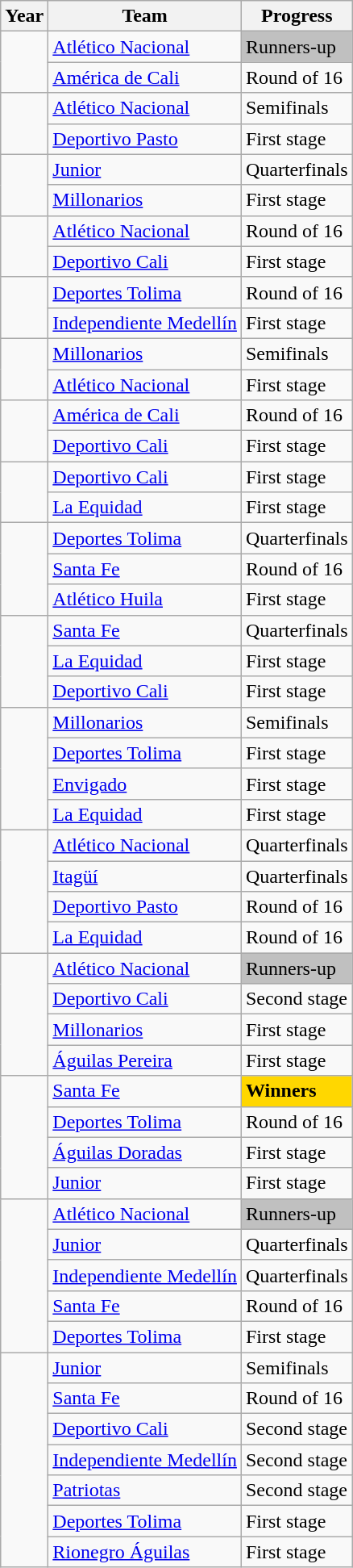<table class="wikitable">
<tr>
<th>Year</th>
<th>Team</th>
<th>Progress</th>
</tr>
<tr align=left>
<td rowspan=2></td>
<td><a href='#'>Atlético Nacional</a></td>
<td bgcolor="Silver">Runners-up</td>
</tr>
<tr align=left>
<td><a href='#'>América de Cali</a></td>
<td>Round of 16</td>
</tr>
<tr align=left>
<td rowspan=2></td>
<td><a href='#'>Atlético Nacional</a></td>
<td>Semifinals</td>
</tr>
<tr align=left>
<td><a href='#'>Deportivo Pasto</a></td>
<td>First stage</td>
</tr>
<tr align=left>
<td rowspan=2></td>
<td><a href='#'>Junior</a></td>
<td>Quarterfinals</td>
</tr>
<tr align=left>
<td><a href='#'>Millonarios</a></td>
<td>First stage</td>
</tr>
<tr align=left>
<td rowspan=2></td>
<td><a href='#'>Atlético Nacional</a></td>
<td>Round of 16</td>
</tr>
<tr align=left>
<td><a href='#'>Deportivo Cali</a></td>
<td>First stage</td>
</tr>
<tr align=left>
<td rowspan=2></td>
<td><a href='#'>Deportes Tolima</a></td>
<td>Round of 16</td>
</tr>
<tr align=left>
<td><a href='#'>Independiente Medellín</a></td>
<td>First stage</td>
</tr>
<tr align=left>
<td rowspan=2></td>
<td><a href='#'>Millonarios</a></td>
<td>Semifinals</td>
</tr>
<tr align=left>
<td><a href='#'>Atlético Nacional</a></td>
<td>First stage</td>
</tr>
<tr align=left>
<td rowspan=2></td>
<td><a href='#'>América de Cali</a></td>
<td>Round of 16</td>
</tr>
<tr align=left>
<td><a href='#'>Deportivo Cali</a></td>
<td>First stage</td>
</tr>
<tr align=left>
<td rowspan=2></td>
<td><a href='#'>Deportivo Cali</a></td>
<td>First stage</td>
</tr>
<tr align=left>
<td><a href='#'>La Equidad</a></td>
<td>First stage</td>
</tr>
<tr align=left>
<td rowspan=3></td>
<td><a href='#'>Deportes Tolima</a></td>
<td>Quarterfinals</td>
</tr>
<tr align=left>
<td><a href='#'>Santa Fe</a></td>
<td>Round of 16</td>
</tr>
<tr align=left>
<td><a href='#'>Atlético Huila</a></td>
<td>First stage</td>
</tr>
<tr align=left>
<td rowspan=3></td>
<td><a href='#'>Santa Fe</a></td>
<td>Quarterfinals</td>
</tr>
<tr align=left>
<td><a href='#'>La Equidad</a></td>
<td>First stage</td>
</tr>
<tr align=left>
<td><a href='#'>Deportivo Cali</a></td>
<td>First stage</td>
</tr>
<tr align=left>
<td rowspan=4></td>
<td><a href='#'>Millonarios</a></td>
<td>Semifinals</td>
</tr>
<tr align=left>
<td><a href='#'>Deportes Tolima</a></td>
<td>First stage</td>
</tr>
<tr align=left>
<td><a href='#'>Envigado</a></td>
<td>First stage</td>
</tr>
<tr align=left>
<td><a href='#'>La Equidad</a></td>
<td>First stage</td>
</tr>
<tr align=left>
<td rowspan=4></td>
<td><a href='#'>Atlético Nacional</a></td>
<td>Quarterfinals</td>
</tr>
<tr align=left>
<td><a href='#'>Itagüí</a></td>
<td>Quarterfinals</td>
</tr>
<tr align=left>
<td><a href='#'>Deportivo Pasto</a></td>
<td>Round of 16</td>
</tr>
<tr align=left>
<td><a href='#'>La Equidad</a></td>
<td>Round of 16</td>
</tr>
<tr align=left>
<td rowspan=4></td>
<td><a href='#'>Atlético Nacional</a></td>
<td bgcolor="Silver">Runners-up</td>
</tr>
<tr align=left>
<td><a href='#'>Deportivo Cali</a></td>
<td>Second stage</td>
</tr>
<tr align=left>
<td><a href='#'>Millonarios</a></td>
<td>First stage</td>
</tr>
<tr align=left>
<td><a href='#'>Águilas Pereira</a></td>
<td>First stage</td>
</tr>
<tr align=left>
<td rowspan=4></td>
<td><a href='#'>Santa Fe</a></td>
<td bgcolor="gold"><strong>Winners</strong></td>
</tr>
<tr align=left>
<td><a href='#'>Deportes Tolima</a></td>
<td>Round of 16</td>
</tr>
<tr align=left>
<td><a href='#'>Águilas Doradas</a></td>
<td>First stage</td>
</tr>
<tr align=left>
<td><a href='#'>Junior</a></td>
<td>First stage</td>
</tr>
<tr align=left>
<td rowspan=5></td>
<td><a href='#'>Atlético Nacional</a></td>
<td bgcolor="Silver">Runners-up</td>
</tr>
<tr align=left>
<td><a href='#'>Junior</a></td>
<td>Quarterfinals</td>
</tr>
<tr align=left>
<td><a href='#'>Independiente Medellín</a></td>
<td>Quarterfinals</td>
</tr>
<tr align=left>
<td><a href='#'>Santa Fe</a></td>
<td>Round of 16</td>
</tr>
<tr align=left>
<td><a href='#'>Deportes Tolima</a></td>
<td>First stage</td>
</tr>
<tr align=left>
<td rowspan=7></td>
<td><a href='#'>Junior</a></td>
<td>Semifinals</td>
</tr>
<tr align=left>
<td><a href='#'>Santa Fe</a></td>
<td>Round of 16</td>
</tr>
<tr align=left>
<td><a href='#'>Deportivo Cali</a></td>
<td>Second stage</td>
</tr>
<tr align=left>
<td><a href='#'>Independiente Medellín</a></td>
<td>Second stage</td>
</tr>
<tr align=left>
<td><a href='#'>Patriotas</a></td>
<td>Second stage</td>
</tr>
<tr align=left>
<td><a href='#'>Deportes Tolima</a></td>
<td>First stage</td>
</tr>
<tr align=left>
<td><a href='#'>Rionegro Águilas</a></td>
<td>First stage</td>
</tr>
</table>
